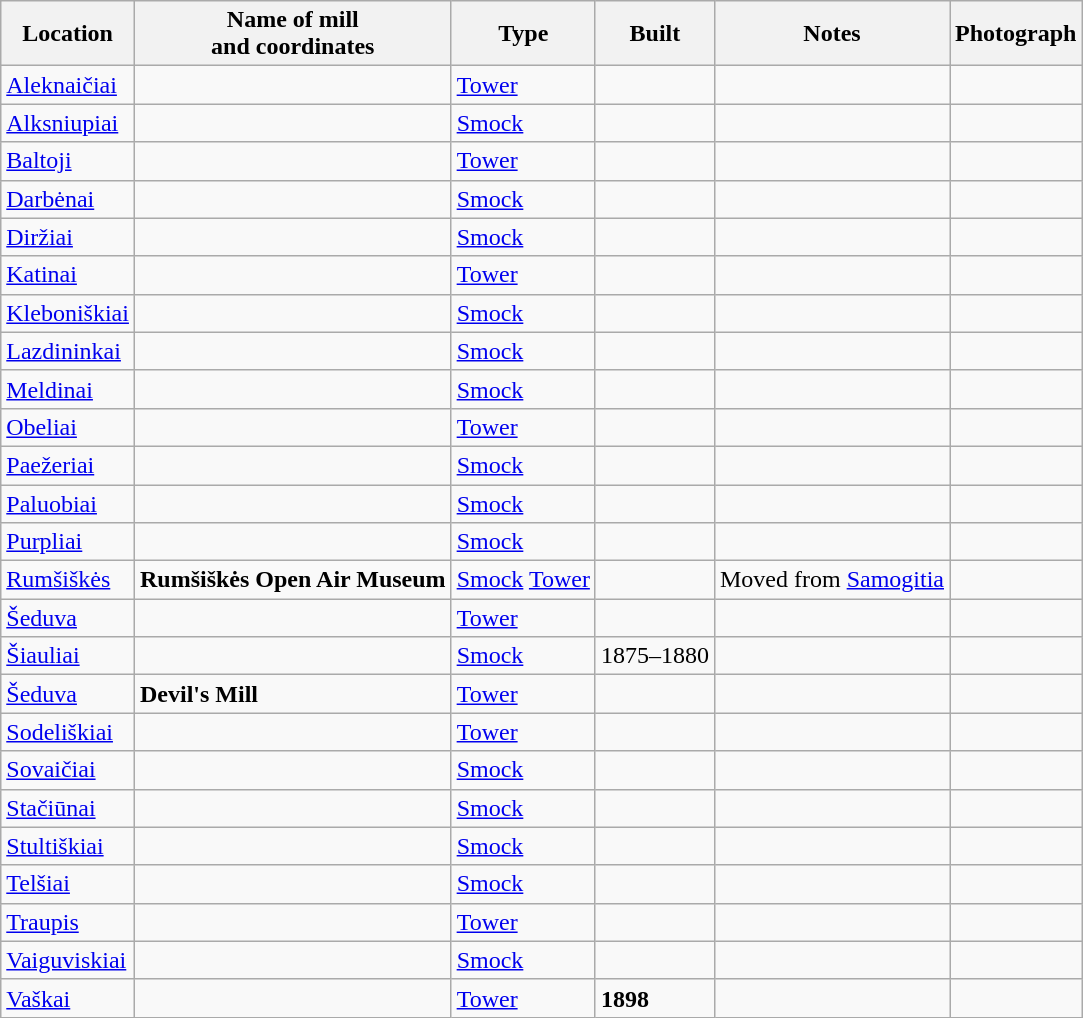<table class="wikitable">
<tr>
<th>Location</th>
<th>Name of mill<br>and coordinates</th>
<th>Type</th>
<th>Built</th>
<th>Notes</th>
<th>Photograph</th>
</tr>
<tr>
<td><a href='#'>Aleknaičiai</a></td>
<td></td>
<td><a href='#'>Tower</a></td>
<td></td>
<td></td>
<td></td>
</tr>
<tr>
<td><a href='#'>Alksniupiai</a></td>
<td></td>
<td><a href='#'>Smock</a></td>
<td></td>
<td></td>
<td></td>
</tr>
<tr>
<td><a href='#'>Baltoji</a></td>
<td></td>
<td><a href='#'>Tower</a></td>
<td></td>
<td></td>
<td></td>
</tr>
<tr>
<td><a href='#'>Darbėnai</a></td>
<td></td>
<td><a href='#'>Smock</a></td>
<td></td>
<td></td>
<td></td>
</tr>
<tr>
<td><a href='#'>Diržiai</a></td>
<td></td>
<td><a href='#'>Smock</a></td>
<td></td>
<td></td>
<td></td>
</tr>
<tr>
<td><a href='#'>Katinai</a></td>
<td></td>
<td><a href='#'>Tower</a></td>
<td></td>
<td></td>
<td></td>
</tr>
<tr>
<td><a href='#'>Kleboniškiai</a></td>
<td></td>
<td><a href='#'>Smock</a></td>
<td></td>
<td></td>
<td></td>
</tr>
<tr>
<td><a href='#'>Lazdininkai</a></td>
<td></td>
<td><a href='#'>Smock</a></td>
<td></td>
<td></td>
<td></td>
</tr>
<tr>
<td><a href='#'>Meldinai</a></td>
<td></td>
<td><a href='#'>Smock</a></td>
<td></td>
<td></td>
<td></td>
</tr>
<tr>
<td><a href='#'>Obeliai</a></td>
<td></td>
<td><a href='#'>Tower</a></td>
<td></td>
<td></td>
<td></td>
</tr>
<tr>
<td><a href='#'>Paežeriai</a></td>
<td></td>
<td><a href='#'>Smock</a></td>
<td></td>
<td></td>
<td></td>
</tr>
<tr>
<td><a href='#'>Paluobiai</a></td>
<td></td>
<td><a href='#'>Smock</a></td>
<td></td>
<td></td>
<td></td>
</tr>
<tr>
<td><a href='#'>Purpliai</a></td>
<td></td>
<td><a href='#'>Smock</a></td>
<td></td>
<td></td>
<td></td>
</tr>
<tr>
<td><a href='#'>Rumšiškės</a></td>
<td><strong>Rumšiškės Open Air Museum</strong></td>
<td><a href='#'>Smock</a> <a href='#'>Tower</a></td>
<td></td>
<td>Moved from <a href='#'>Samogitia</a></td>
<td></td>
</tr>
<tr>
<td><a href='#'>Šeduva</a></td>
<td></td>
<td><a href='#'>Tower</a></td>
<td></td>
<td></td>
<td></td>
</tr>
<tr>
<td><a href='#'>Šiauliai</a></td>
<td></td>
<td><a href='#'>Smock</a></td>
<td>1875–1880</td>
<td></td>
<td></td>
</tr>
<tr>
<td><a href='#'>Šeduva</a></td>
<td><strong>Devil's Mill</strong></td>
<td><a href='#'>Tower</a></td>
<td></td>
<td></td>
<td></td>
</tr>
<tr>
<td><a href='#'>Sodeliškiai</a></td>
<td></td>
<td><a href='#'>Tower</a></td>
<td></td>
<td></td>
<td></td>
</tr>
<tr>
<td><a href='#'>Sovaičiai</a></td>
<td></td>
<td><a href='#'>Smock</a></td>
<td></td>
<td></td>
<td></td>
</tr>
<tr>
<td><a href='#'>Stačiūnai</a></td>
<td></td>
<td><a href='#'>Smock</a></td>
<td></td>
<td></td>
<td></td>
</tr>
<tr>
<td><a href='#'>Stultiškiai</a></td>
<td></td>
<td><a href='#'>Smock</a></td>
<td></td>
<td></td>
<td></td>
</tr>
<tr>
<td><a href='#'>Telšiai</a></td>
<td></td>
<td><a href='#'>Smock</a></td>
<td></td>
<td></td>
<td></td>
</tr>
<tr>
<td><a href='#'>Traupis</a></td>
<td></td>
<td><a href='#'>Tower</a></td>
<td></td>
<td></td>
<td></td>
</tr>
<tr>
<td><a href='#'>Vaiguviskiai</a></td>
<td></td>
<td><a href='#'>Smock</a></td>
<td></td>
<td></td>
<td></td>
</tr>
<tr>
<td><a href='#'>Vaškai</a></td>
<td></td>
<td><a href='#'>Tower</a></td>
<td><strong>1898</strong></td>
<td></td>
<td></td>
</tr>
</table>
